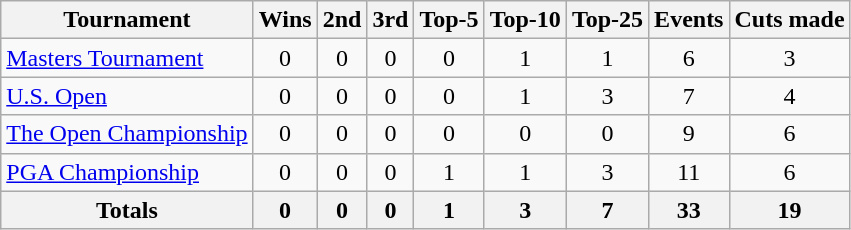<table class=wikitable style=text-align:center>
<tr>
<th>Tournament</th>
<th>Wins</th>
<th>2nd</th>
<th>3rd</th>
<th>Top-5</th>
<th>Top-10</th>
<th>Top-25</th>
<th>Events</th>
<th>Cuts made</th>
</tr>
<tr>
<td align=left><a href='#'>Masters Tournament</a></td>
<td>0</td>
<td>0</td>
<td>0</td>
<td>0</td>
<td>1</td>
<td>1</td>
<td>6</td>
<td>3</td>
</tr>
<tr>
<td align=left><a href='#'>U.S. Open</a></td>
<td>0</td>
<td>0</td>
<td>0</td>
<td>0</td>
<td>1</td>
<td>3</td>
<td>7</td>
<td>4</td>
</tr>
<tr>
<td align=left><a href='#'>The Open Championship</a></td>
<td>0</td>
<td>0</td>
<td>0</td>
<td>0</td>
<td>0</td>
<td>0</td>
<td>9</td>
<td>6</td>
</tr>
<tr>
<td align=left><a href='#'>PGA Championship</a></td>
<td>0</td>
<td>0</td>
<td>0</td>
<td>1</td>
<td>1</td>
<td>3</td>
<td>11</td>
<td>6</td>
</tr>
<tr>
<th>Totals</th>
<th>0</th>
<th>0</th>
<th>0</th>
<th>1</th>
<th>3</th>
<th>7</th>
<th>33</th>
<th>19</th>
</tr>
</table>
